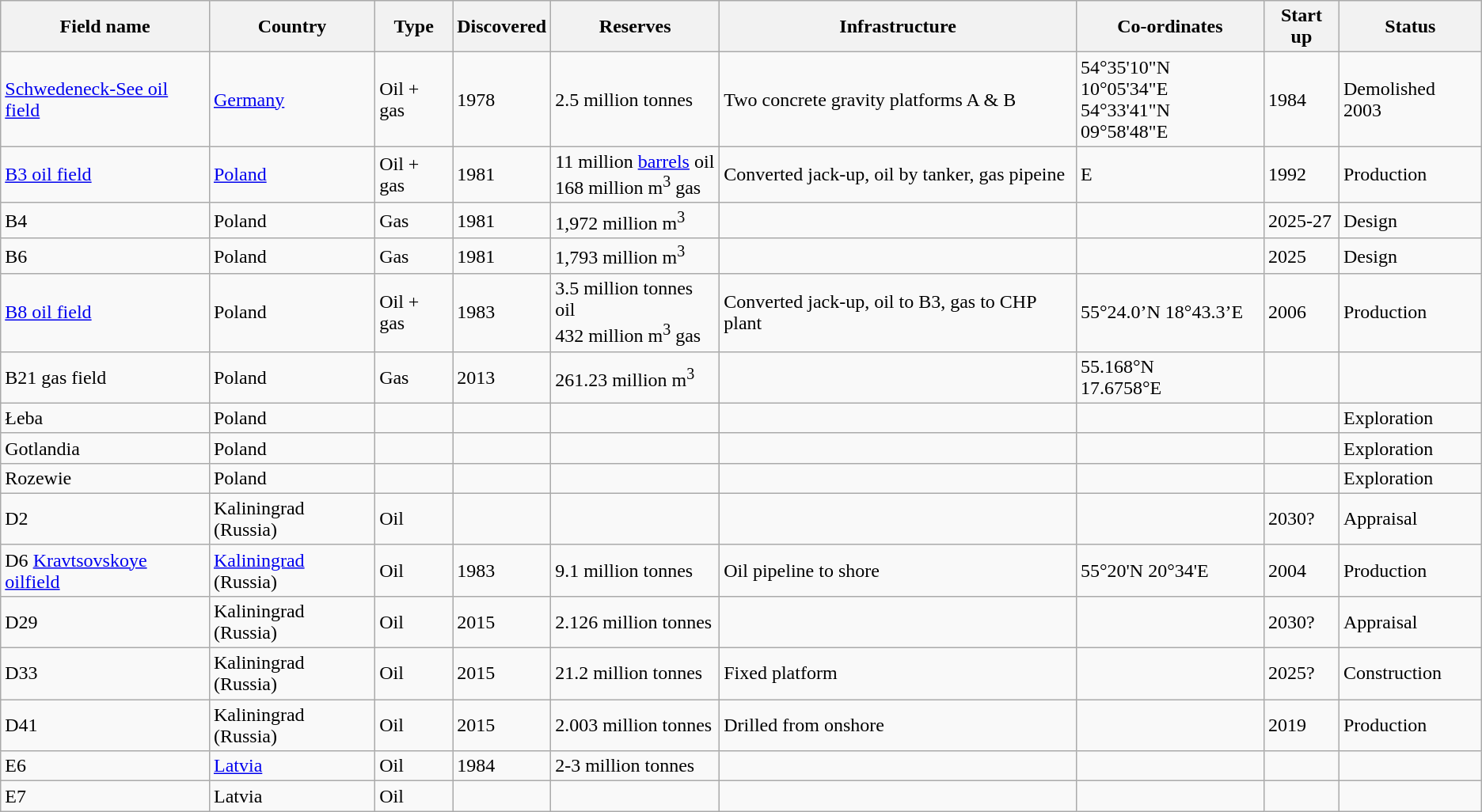<table class="wikitable">
<tr>
<th>Field name</th>
<th>Country</th>
<th>Type</th>
<th>Discovered</th>
<th>Reserves</th>
<th>Infrastructure</th>
<th>Co-ordinates</th>
<th>Start up</th>
<th>Status</th>
</tr>
<tr>
<td><a href='#'>Schwedeneck-See oil field</a></td>
<td><a href='#'>Germany</a></td>
<td>Oil + gas</td>
<td>1978</td>
<td>2.5 million tonnes</td>
<td>Two concrete  gravity platforms A & B</td>
<td>54°35'10"N 10°05'34"E<br>54°33'41"N 09°58'48"E</td>
<td>1984</td>
<td>Demolished 2003</td>
</tr>
<tr>
<td><a href='#'>B3 oil field</a></td>
<td><a href='#'>Poland</a></td>
<td>Oil + gas</td>
<td>1981</td>
<td>11 million <a href='#'>barrels</a> oil<br>168 million m<sup>3</sup> gas</td>
<td>Converted jack-up, oil by  tanker, gas pipeine</td>
<td>E</td>
<td>1992</td>
<td>Production</td>
</tr>
<tr>
<td>B4</td>
<td>Poland</td>
<td>Gas</td>
<td>1981</td>
<td>1,972 million m<sup>3</sup></td>
<td></td>
<td></td>
<td>2025-27</td>
<td>Design</td>
</tr>
<tr>
<td>B6</td>
<td>Poland</td>
<td>Gas</td>
<td>1981</td>
<td>1,793 million m<sup>3</sup></td>
<td></td>
<td></td>
<td>2025</td>
<td>Design</td>
</tr>
<tr>
<td><a href='#'>B8 oil field</a></td>
<td>Poland</td>
<td>Oil + gas</td>
<td>1983</td>
<td>3.5 million tonnes oil<br>432 million m<sup>3</sup> gas</td>
<td>Converted jack-up, oil to B3,  gas to CHP plant</td>
<td>55°24.0’N 18°43.3’E</td>
<td>2006</td>
<td>Production</td>
</tr>
<tr>
<td>B21 gas field</td>
<td>Poland</td>
<td>Gas</td>
<td>2013</td>
<td>261.23 million m<sup>3</sup></td>
<td></td>
<td>55.168°N<br>17.6758°E</td>
<td></td>
<td></td>
</tr>
<tr>
<td>Łeba</td>
<td>Poland</td>
<td></td>
<td></td>
<td></td>
<td></td>
<td></td>
<td></td>
<td>Exploration</td>
</tr>
<tr>
<td>Gotlandia</td>
<td>Poland</td>
<td></td>
<td></td>
<td></td>
<td></td>
<td></td>
<td></td>
<td>Exploration</td>
</tr>
<tr>
<td>Rozewie</td>
<td>Poland</td>
<td></td>
<td></td>
<td></td>
<td></td>
<td></td>
<td></td>
<td>Exploration</td>
</tr>
<tr>
<td>D2</td>
<td>Kaliningrad (Russia)</td>
<td>Oil</td>
<td></td>
<td></td>
<td></td>
<td></td>
<td>2030?</td>
<td>Appraisal</td>
</tr>
<tr>
<td>D6 <a href='#'>Kravtsovskoye oilfield</a></td>
<td><a href='#'>Kaliningrad</a> (Russia)</td>
<td>Oil</td>
<td>1983</td>
<td>9.1 million tonnes</td>
<td>Oil pipeline to shore</td>
<td>55°20'N 20°34'E</td>
<td>2004</td>
<td>Production</td>
</tr>
<tr>
<td>D29</td>
<td>Kaliningrad (Russia)</td>
<td>Oil</td>
<td>2015</td>
<td>2.126 million tonnes</td>
<td></td>
<td></td>
<td>2030?</td>
<td>Appraisal</td>
</tr>
<tr>
<td>D33</td>
<td>Kaliningrad (Russia)</td>
<td>Oil</td>
<td>2015</td>
<td>21.2 million tonnes</td>
<td>Fixed platform</td>
<td></td>
<td>2025?</td>
<td>Construction</td>
</tr>
<tr>
<td>D41</td>
<td>Kaliningrad (Russia)</td>
<td>Oil</td>
<td>2015</td>
<td>2.003 million tonnes</td>
<td>Drilled from onshore</td>
<td></td>
<td>2019</td>
<td>Production</td>
</tr>
<tr>
<td>E6</td>
<td><a href='#'>Latvia</a></td>
<td>Oil</td>
<td>1984</td>
<td>2-3 million tonnes</td>
<td></td>
<td></td>
<td></td>
<td></td>
</tr>
<tr>
<td>E7</td>
<td>Latvia</td>
<td>Oil</td>
<td></td>
<td></td>
<td></td>
<td></td>
<td></td>
<td></td>
</tr>
</table>
